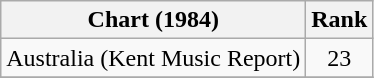<table class="wikitable">
<tr>
<th>Chart (1984)</th>
<th style="text-align:center;">Rank</th>
</tr>
<tr>
<td>Australia (Kent Music Report)</td>
<td style="text-align:center;">23</td>
</tr>
<tr>
</tr>
</table>
